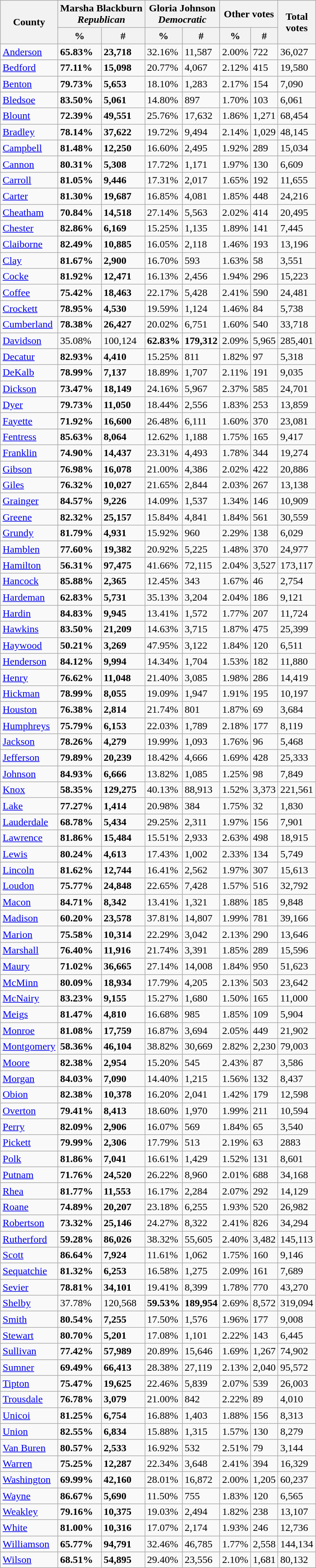<table class="wikitable sortable">
<tr>
<th colspan="1" rowspan="2" style="text-align:center">County</th>
<th colspan="2" >Marsha Blackburn<br><em>Republican</em></th>
<th colspan="2" >Gloria Johnson<br><em>Democratic</em></th>
<th colspan="2" style="text-align: center;">Other votes</th>
<th colspan="1" rowspan="2" style="text-align: center;">Total<br>votes</th>
</tr>
<tr>
<th colspan="1" >%</th>
<th colspan="1" >#</th>
<th colspan="1" >%</th>
<th colspan="1" >#</th>
<th colspan="1" style="text-align: center;">%</th>
<th colspan="1" style="text-align: center;">#</th>
</tr>
<tr>
<td><a href='#'>Anderson</a></td>
<td><strong>65.83%</strong></td>
<td><strong>23,718</strong></td>
<td>32.16%</td>
<td>11,587</td>
<td>2.00%</td>
<td>722</td>
<td>36,027</td>
</tr>
<tr>
<td><a href='#'>Bedford</a></td>
<td><strong>77.11%</strong></td>
<td><strong>15,098</strong></td>
<td>20.77%</td>
<td>4,067</td>
<td>2.12%</td>
<td>415</td>
<td>19,580</td>
</tr>
<tr>
<td><a href='#'>Benton</a></td>
<td><strong>79.73%</strong></td>
<td><strong>5,653</strong></td>
<td>18.10%</td>
<td>1,283</td>
<td>2.17%</td>
<td>154</td>
<td>7,090</td>
</tr>
<tr>
<td><a href='#'>Bledsoe</a></td>
<td><strong>83.50%</strong></td>
<td><strong>5,061</strong></td>
<td>14.80%</td>
<td>897</td>
<td>1.70%</td>
<td>103</td>
<td>6,061</td>
</tr>
<tr>
<td><a href='#'>Blount</a></td>
<td><strong>72.39%</strong></td>
<td><strong>49,551</strong></td>
<td>25.76%</td>
<td>17,632</td>
<td>1.86%</td>
<td>1,271</td>
<td>68,454</td>
</tr>
<tr>
<td><a href='#'>Bradley</a></td>
<td><strong>78.14%</strong></td>
<td><strong>37,622</strong></td>
<td>19.72%</td>
<td>9,494</td>
<td>2.14%</td>
<td>1,029</td>
<td>48,145</td>
</tr>
<tr>
<td><a href='#'>Campbell</a></td>
<td><strong>81.48%</strong></td>
<td><strong>12,250</strong></td>
<td>16.60%</td>
<td>2,495</td>
<td>1.92%</td>
<td>289</td>
<td>15,034</td>
</tr>
<tr>
<td><a href='#'>Cannon</a></td>
<td><strong>80.31%</strong></td>
<td><strong>5,308</strong></td>
<td>17.72%</td>
<td>1,171</td>
<td>1.97%</td>
<td>130</td>
<td>6,609</td>
</tr>
<tr>
<td><a href='#'>Carroll</a></td>
<td><strong>81.05%</strong></td>
<td><strong>9,446</strong></td>
<td>17.31%</td>
<td>2,017</td>
<td>1.65%</td>
<td>192</td>
<td>11,655</td>
</tr>
<tr>
<td><a href='#'>Carter</a></td>
<td><strong>81.30%</strong></td>
<td><strong>19,687</strong></td>
<td>16.85%</td>
<td>4,081</td>
<td>1.85%</td>
<td>448</td>
<td>24,216</td>
</tr>
<tr>
<td><a href='#'>Cheatham</a></td>
<td><strong>70.84%</strong></td>
<td><strong>14,518</strong></td>
<td>27.14%</td>
<td>5,563</td>
<td>2.02%</td>
<td>414</td>
<td>20,495</td>
</tr>
<tr>
<td><a href='#'>Chester</a></td>
<td><strong>82.86%</strong></td>
<td><strong>6,169</strong></td>
<td>15.25%</td>
<td>1,135</td>
<td>1.89%</td>
<td>141</td>
<td>7,445</td>
</tr>
<tr>
<td><a href='#'>Claiborne</a></td>
<td><strong>82.49%</strong></td>
<td><strong>10,885</strong></td>
<td>16.05%</td>
<td>2,118</td>
<td>1.46%</td>
<td>193</td>
<td>13,196</td>
</tr>
<tr>
<td><a href='#'>Clay</a></td>
<td><strong>81.67%</strong></td>
<td><strong>2,900</strong></td>
<td>16.70%</td>
<td>593</td>
<td>1.63%</td>
<td>58</td>
<td>3,551</td>
</tr>
<tr>
<td><a href='#'>Cocke</a></td>
<td><strong>81.92%</strong></td>
<td><strong>12,471</strong></td>
<td>16.13%</td>
<td>2,456</td>
<td>1.94%</td>
<td>296</td>
<td>15,223</td>
</tr>
<tr>
<td><a href='#'>Coffee</a></td>
<td><strong>75.42%</strong></td>
<td><strong>18,463</strong></td>
<td>22.17%</td>
<td>5,428</td>
<td>2.41%</td>
<td>590</td>
<td>24,481</td>
</tr>
<tr>
<td><a href='#'>Crockett</a></td>
<td><strong>78.95%</strong></td>
<td><strong>4,530</strong></td>
<td>19.59%</td>
<td>1,124</td>
<td>1.46%</td>
<td>84</td>
<td>5,738</td>
</tr>
<tr>
<td><a href='#'>Cumberland</a></td>
<td><strong>78.38%</strong></td>
<td><strong>26,427</strong></td>
<td>20.02%</td>
<td>6,751</td>
<td>1.60%</td>
<td>540</td>
<td>33,718</td>
</tr>
<tr>
<td><a href='#'>Davidson</a></td>
<td>35.08%</td>
<td>100,124</td>
<td><strong>62.83%</strong></td>
<td><strong>179,312</strong></td>
<td>2.09%</td>
<td>5,965</td>
<td>285,401</td>
</tr>
<tr>
<td><a href='#'>Decatur</a></td>
<td><strong>82.93%</strong></td>
<td><strong>4,410</strong></td>
<td>15.25%</td>
<td>811</td>
<td>1.82%</td>
<td>97</td>
<td>5,318</td>
</tr>
<tr>
<td><a href='#'>DeKalb</a></td>
<td><strong>78.99%</strong></td>
<td><strong>7,137</strong></td>
<td>18.89%</td>
<td>1,707</td>
<td>2.11%</td>
<td>191</td>
<td>9,035</td>
</tr>
<tr>
<td><a href='#'>Dickson</a></td>
<td><strong>73.47%</strong></td>
<td><strong>18,149</strong></td>
<td>24.16%</td>
<td>5,967</td>
<td>2.37%</td>
<td>585</td>
<td>24,701</td>
</tr>
<tr>
<td><a href='#'>Dyer</a></td>
<td><strong>79.73%</strong></td>
<td><strong>11,050</strong></td>
<td>18.44%</td>
<td>2,556</td>
<td>1.83%</td>
<td>253</td>
<td>13,859</td>
</tr>
<tr>
<td><a href='#'>Fayette</a></td>
<td><strong>71.92%</strong></td>
<td><strong>16,600</strong></td>
<td>26.48%</td>
<td>6,111</td>
<td>1.60%</td>
<td>370</td>
<td>23,081</td>
</tr>
<tr>
<td><a href='#'>Fentress</a></td>
<td><strong>85.63%</strong></td>
<td><strong>8,064</strong></td>
<td>12.62%</td>
<td>1,188</td>
<td>1.75%</td>
<td>165</td>
<td>9,417</td>
</tr>
<tr>
<td><a href='#'>Franklin</a></td>
<td><strong>74.90%</strong></td>
<td><strong>14,437</strong></td>
<td>23.31%</td>
<td>4,493</td>
<td>1.78%</td>
<td>344</td>
<td>19,274</td>
</tr>
<tr>
<td><a href='#'>Gibson</a></td>
<td><strong>76.98%</strong></td>
<td><strong>16,078</strong></td>
<td>21.00%</td>
<td>4,386</td>
<td>2.02%</td>
<td>422</td>
<td>20,886</td>
</tr>
<tr>
<td><a href='#'>Giles</a></td>
<td><strong>76.32%</strong></td>
<td><strong>10,027</strong></td>
<td>21.65%</td>
<td>2,844</td>
<td>2.03%</td>
<td>267</td>
<td>13,138</td>
</tr>
<tr>
<td><a href='#'>Grainger</a></td>
<td><strong>84.57%</strong></td>
<td><strong>9,226</strong></td>
<td>14.09%</td>
<td>1,537</td>
<td>1.34%</td>
<td>146</td>
<td>10,909</td>
</tr>
<tr>
<td><a href='#'>Greene</a></td>
<td><strong>82.32%</strong></td>
<td><strong>25,157</strong></td>
<td>15.84%</td>
<td>4,841</td>
<td>1.84%</td>
<td>561</td>
<td>30,559</td>
</tr>
<tr>
<td><a href='#'>Grundy</a></td>
<td><strong>81.79%</strong></td>
<td><strong>4,931</strong></td>
<td>15.92%</td>
<td>960</td>
<td>2.29%</td>
<td>138</td>
<td>6,029</td>
</tr>
<tr>
<td><a href='#'>Hamblen</a></td>
<td><strong>77.60%</strong></td>
<td><strong>19,382</strong></td>
<td>20.92%</td>
<td>5,225</td>
<td>1.48%</td>
<td>370</td>
<td>24,977</td>
</tr>
<tr>
<td><a href='#'>Hamilton</a></td>
<td><strong>56.31%</strong></td>
<td><strong>97,475</strong></td>
<td>41.66%</td>
<td>72,115</td>
<td>2.04%</td>
<td>3,527</td>
<td>173,117</td>
</tr>
<tr>
<td><a href='#'>Hancock</a></td>
<td><strong>85.88%</strong></td>
<td><strong>2,365</strong></td>
<td>12.45%</td>
<td>343</td>
<td>1.67%</td>
<td>46</td>
<td>2,754</td>
</tr>
<tr>
<td><a href='#'>Hardeman</a></td>
<td><strong>62.83%</strong></td>
<td><strong>5,731</strong></td>
<td>35.13%</td>
<td>3,204</td>
<td>2.04%</td>
<td>186</td>
<td>9,121</td>
</tr>
<tr>
<td><a href='#'>Hardin</a></td>
<td><strong>84.83%</strong></td>
<td><strong>9,945</strong></td>
<td>13.41%</td>
<td>1,572</td>
<td>1.77%</td>
<td>207</td>
<td>11,724</td>
</tr>
<tr>
<td><a href='#'>Hawkins</a></td>
<td><strong>83.50%</strong></td>
<td><strong>21,209</strong></td>
<td>14.63%</td>
<td>3,715</td>
<td>1.87%</td>
<td>475</td>
<td>25,399</td>
</tr>
<tr>
<td><a href='#'>Haywood</a></td>
<td><strong>50.21%</strong></td>
<td><strong>3,269</strong></td>
<td>47.95%</td>
<td>3,122</td>
<td>1.84%</td>
<td>120</td>
<td>6,511</td>
</tr>
<tr>
<td><a href='#'>Henderson</a></td>
<td><strong>84.12%</strong></td>
<td><strong>9,994</strong></td>
<td>14.34%</td>
<td>1,704</td>
<td>1.53%</td>
<td>182</td>
<td>11,880</td>
</tr>
<tr>
<td><a href='#'>Henry</a></td>
<td><strong>76.62%</strong></td>
<td><strong>11,048</strong></td>
<td>21.40%</td>
<td>3,085</td>
<td>1.98%</td>
<td>286</td>
<td>14,419</td>
</tr>
<tr>
<td><a href='#'>Hickman</a></td>
<td><strong>78.99%</strong></td>
<td><strong>8,055</strong></td>
<td>19.09%</td>
<td>1,947</td>
<td>1.91%</td>
<td>195</td>
<td>10,197</td>
</tr>
<tr>
<td><a href='#'>Houston</a></td>
<td><strong>76.38%</strong></td>
<td><strong>2,814</strong></td>
<td>21.74%</td>
<td>801</td>
<td>1.87%</td>
<td>69</td>
<td>3,684</td>
</tr>
<tr>
<td><a href='#'>Humphreys</a></td>
<td><strong>75.79%</strong></td>
<td><strong>6,153</strong></td>
<td>22.03%</td>
<td>1,789</td>
<td>2.18%</td>
<td>177</td>
<td>8,119</td>
</tr>
<tr>
<td><a href='#'>Jackson</a></td>
<td><strong>78.26%</strong></td>
<td><strong>4,279</strong></td>
<td>19.99%</td>
<td>1,093</td>
<td>1.76%</td>
<td>96</td>
<td>5,468</td>
</tr>
<tr>
<td><a href='#'>Jefferson</a></td>
<td><strong>79.89%</strong></td>
<td><strong>20,239</strong></td>
<td>18.42%</td>
<td>4,666</td>
<td>1.69%</td>
<td>428</td>
<td>25,333</td>
</tr>
<tr>
<td><a href='#'>Johnson</a></td>
<td><strong>84.93%</strong></td>
<td><strong>6,666</strong></td>
<td>13.82%</td>
<td>1,085</td>
<td>1.25%</td>
<td>98</td>
<td>7,849</td>
</tr>
<tr>
<td><a href='#'>Knox</a></td>
<td><strong>58.35%</strong></td>
<td><strong>129,275</strong></td>
<td>40.13%</td>
<td>88,913</td>
<td>1.52%</td>
<td>3,373</td>
<td>221,561</td>
</tr>
<tr>
<td><a href='#'>Lake</a></td>
<td><strong>77.27%</strong></td>
<td><strong>1,414</strong></td>
<td>20.98%</td>
<td>384</td>
<td>1.75%</td>
<td>32</td>
<td>1,830</td>
</tr>
<tr>
<td><a href='#'>Lauderdale</a></td>
<td><strong>68.78%</strong></td>
<td><strong>5,434</strong></td>
<td>29.25%</td>
<td>2,311</td>
<td>1.97%</td>
<td>156</td>
<td>7,901</td>
</tr>
<tr>
<td><a href='#'>Lawrence</a></td>
<td><strong>81.86%</strong></td>
<td><strong>15,484</strong></td>
<td>15.51%</td>
<td>2,933</td>
<td>2.63%</td>
<td>498</td>
<td>18,915</td>
</tr>
<tr>
<td><a href='#'>Lewis</a></td>
<td><strong>80.24%</strong></td>
<td><strong>4,613</strong></td>
<td>17.43%</td>
<td>1,002</td>
<td>2.33%</td>
<td>134</td>
<td>5,749</td>
</tr>
<tr>
<td><a href='#'>Lincoln</a></td>
<td><strong>81.62%</strong></td>
<td><strong>12,744</strong></td>
<td>16.41%</td>
<td>2,562</td>
<td>1.97%</td>
<td>307</td>
<td>15,613</td>
</tr>
<tr>
<td><a href='#'>Loudon</a></td>
<td><strong>75.77%</strong></td>
<td><strong>24,848</strong></td>
<td>22.65%</td>
<td>7,428</td>
<td>1.57%</td>
<td>516</td>
<td>32,792</td>
</tr>
<tr>
<td><a href='#'>Macon</a></td>
<td><strong>84.71%</strong></td>
<td><strong>8,342</strong></td>
<td>13.41%</td>
<td>1,321</td>
<td>1.88%</td>
<td>185</td>
<td>9,848</td>
</tr>
<tr>
<td><a href='#'>Madison</a></td>
<td><strong>60.20%</strong></td>
<td><strong>23,578</strong></td>
<td>37.81%</td>
<td>14,807</td>
<td>1.99%</td>
<td>781</td>
<td>39,166</td>
</tr>
<tr>
<td><a href='#'>Marion</a></td>
<td><strong>75.58%</strong></td>
<td><strong>10,314</strong></td>
<td>22.29%</td>
<td>3,042</td>
<td>2.13%</td>
<td>290</td>
<td>13,646</td>
</tr>
<tr>
<td><a href='#'>Marshall</a></td>
<td><strong>76.40%</strong></td>
<td><strong>11,916</strong></td>
<td>21.74%</td>
<td>3,391</td>
<td>1.85%</td>
<td>289</td>
<td>15,596</td>
</tr>
<tr>
<td><a href='#'>Maury</a></td>
<td><strong>71.02%</strong></td>
<td><strong>36,665</strong></td>
<td>27.14%</td>
<td>14,008</td>
<td>1.84%</td>
<td>950</td>
<td>51,623</td>
</tr>
<tr>
<td><a href='#'>McMinn</a></td>
<td><strong>80.09%</strong></td>
<td><strong>18,934</strong></td>
<td>17.79%</td>
<td>4,205</td>
<td>2.13%</td>
<td>503</td>
<td>23,642</td>
</tr>
<tr>
<td><a href='#'>McNairy</a></td>
<td><strong>83.23%</strong></td>
<td><strong>9,155</strong></td>
<td>15.27%</td>
<td>1,680</td>
<td>1.50%</td>
<td>165</td>
<td>11,000</td>
</tr>
<tr>
<td><a href='#'>Meigs</a></td>
<td><strong>81.47%</strong></td>
<td><strong>4,810</strong></td>
<td>16.68%</td>
<td>985</td>
<td>1.85%</td>
<td>109</td>
<td>5,904</td>
</tr>
<tr>
<td><a href='#'>Monroe</a></td>
<td><strong>81.08%</strong></td>
<td><strong>17,759</strong></td>
<td>16.87%</td>
<td>3,694</td>
<td>2.05%</td>
<td>449</td>
<td>21,902</td>
</tr>
<tr>
<td><a href='#'>Montgomery</a></td>
<td><strong>58.36%</strong></td>
<td><strong>46,104</strong></td>
<td>38.82%</td>
<td>30,669</td>
<td>2.82%</td>
<td>2,230</td>
<td>79,003</td>
</tr>
<tr>
<td><a href='#'>Moore</a></td>
<td><strong>82.38%</strong></td>
<td><strong>2,954</strong></td>
<td>15.20%</td>
<td>545</td>
<td>2.43%</td>
<td>87</td>
<td>3,586</td>
</tr>
<tr>
<td><a href='#'>Morgan</a></td>
<td><strong>84.03%</strong></td>
<td><strong>7,090</strong></td>
<td>14.40%</td>
<td>1,215</td>
<td>1.56%</td>
<td>132</td>
<td>8,437</td>
</tr>
<tr>
<td><a href='#'>Obion</a></td>
<td><strong>82.38%</strong></td>
<td><strong>10,378</strong></td>
<td>16.20%</td>
<td>2,041</td>
<td>1.42%</td>
<td>179</td>
<td>12,598</td>
</tr>
<tr>
<td><a href='#'>Overton</a></td>
<td><strong>79.41%</strong></td>
<td><strong>8,413</strong></td>
<td>18.60%</td>
<td>1,970</td>
<td>1.99%</td>
<td>211</td>
<td>10,594</td>
</tr>
<tr>
<td><a href='#'>Perry</a></td>
<td><strong>82.09%</strong></td>
<td><strong>2,906</strong></td>
<td>16.07%</td>
<td>569</td>
<td>1.84%</td>
<td>65</td>
<td>3,540</td>
</tr>
<tr>
<td><a href='#'>Pickett</a></td>
<td><strong>79.99%</strong></td>
<td><strong>2,306</strong></td>
<td>17.79%</td>
<td>513</td>
<td>2.19%</td>
<td>63</td>
<td>2883</td>
</tr>
<tr>
<td><a href='#'>Polk</a></td>
<td><strong>81.86%</strong></td>
<td><strong>7,041</strong></td>
<td>16.61%</td>
<td>1,429</td>
<td>1.52%</td>
<td>131</td>
<td>8,601</td>
</tr>
<tr>
<td><a href='#'>Putnam</a></td>
<td><strong>71.76%</strong></td>
<td><strong>24,520</strong></td>
<td>26.22%</td>
<td>8,960</td>
<td>2.01%</td>
<td>688</td>
<td>34,168</td>
</tr>
<tr>
<td><a href='#'>Rhea</a></td>
<td><strong>81.77%</strong></td>
<td><strong>11,553</strong></td>
<td>16.17%</td>
<td>2,284</td>
<td>2.07%</td>
<td>292</td>
<td>14,129</td>
</tr>
<tr>
<td><a href='#'>Roane</a></td>
<td><strong>74.89%</strong></td>
<td><strong>20,207</strong></td>
<td>23.18%</td>
<td>6,255</td>
<td>1.93%</td>
<td>520</td>
<td>26,982</td>
</tr>
<tr>
<td><a href='#'>Robertson</a></td>
<td><strong>73.32%</strong></td>
<td><strong>25,146</strong></td>
<td>24.27%</td>
<td>8,322</td>
<td>2.41%</td>
<td>826</td>
<td>34,294</td>
</tr>
<tr>
<td><a href='#'>Rutherford</a></td>
<td><strong>59.28%</strong></td>
<td><strong>86,026</strong></td>
<td>38.32%</td>
<td>55,605</td>
<td>2.40%</td>
<td>3,482</td>
<td>145,113</td>
</tr>
<tr>
<td><a href='#'>Scott</a></td>
<td><strong>86.64%</strong></td>
<td><strong>7,924</strong></td>
<td>11.61%</td>
<td>1,062</td>
<td>1.75%</td>
<td>160</td>
<td>9,146</td>
</tr>
<tr>
<td><a href='#'>Sequatchie</a></td>
<td><strong>81.32%</strong></td>
<td><strong>6,253</strong></td>
<td>16.58%</td>
<td>1,275</td>
<td>2.09%</td>
<td>161</td>
<td>7,689</td>
</tr>
<tr>
<td><a href='#'>Sevier</a></td>
<td><strong>78.81%</strong></td>
<td><strong>34,101</strong></td>
<td>19.41%</td>
<td>8,399</td>
<td>1.78%</td>
<td>770</td>
<td>43,270</td>
</tr>
<tr>
<td><a href='#'>Shelby</a></td>
<td>37.78%</td>
<td>120,568</td>
<td><strong>59.53%</strong></td>
<td><strong>189,954</strong></td>
<td>2.69%</td>
<td>8,572</td>
<td>319,094</td>
</tr>
<tr>
<td><a href='#'>Smith</a></td>
<td><strong>80.54%</strong></td>
<td><strong>7,255</strong></td>
<td>17.50%</td>
<td>1,576</td>
<td>1.96%</td>
<td>177</td>
<td>9,008</td>
</tr>
<tr>
<td><a href='#'>Stewart</a></td>
<td><strong>80.70%</strong></td>
<td><strong>5,201</strong></td>
<td>17.08%</td>
<td>1,101</td>
<td>2.22%</td>
<td>143</td>
<td>6,445</td>
</tr>
<tr>
<td><a href='#'>Sullivan</a></td>
<td><strong>77.42%</strong></td>
<td><strong>57,989</strong></td>
<td>20.89%</td>
<td>15,646</td>
<td>1.69%</td>
<td>1,267</td>
<td>74,902</td>
</tr>
<tr>
<td><a href='#'>Sumner</a></td>
<td><strong>69.49%</strong></td>
<td><strong>66,413</strong></td>
<td>28.38%</td>
<td>27,119</td>
<td>2.13%</td>
<td>2,040</td>
<td>95,572</td>
</tr>
<tr>
<td><a href='#'>Tipton</a></td>
<td><strong>75.47%</strong></td>
<td><strong>19,625</strong></td>
<td>22.46%</td>
<td>5,839</td>
<td>2.07%</td>
<td>539</td>
<td>26,003</td>
</tr>
<tr>
<td><a href='#'>Trousdale</a></td>
<td><strong>76.78%</strong></td>
<td><strong>3,079</strong></td>
<td>21.00%</td>
<td>842</td>
<td>2.22%</td>
<td>89</td>
<td>4,010</td>
</tr>
<tr>
<td><a href='#'>Unicoi</a></td>
<td><strong>81.25%</strong></td>
<td><strong>6,754</strong></td>
<td>16.88%</td>
<td>1,403</td>
<td>1.88%</td>
<td>156</td>
<td>8,313</td>
</tr>
<tr>
<td><a href='#'>Union</a></td>
<td><strong>82.55%</strong></td>
<td><strong>6,834</strong></td>
<td>15.88%</td>
<td>1,315</td>
<td>1.57%</td>
<td>130</td>
<td>8,279</td>
</tr>
<tr>
<td><a href='#'>Van Buren</a></td>
<td><strong>80.57%</strong></td>
<td><strong>2,533</strong></td>
<td>16.92%</td>
<td>532</td>
<td>2.51%</td>
<td>79</td>
<td>3,144</td>
</tr>
<tr>
<td><a href='#'>Warren</a></td>
<td><strong>75.25%</strong></td>
<td><strong>12,287</strong></td>
<td>22.34%</td>
<td>3,648</td>
<td>2.41%</td>
<td>394</td>
<td>16,329</td>
</tr>
<tr>
<td><a href='#'>Washington</a></td>
<td><strong>69.99%</strong></td>
<td><strong>42,160</strong></td>
<td>28.01%</td>
<td>16,872</td>
<td>2.00%</td>
<td>1,205</td>
<td>60,237</td>
</tr>
<tr>
<td><a href='#'>Wayne</a></td>
<td><strong>86.67%</strong></td>
<td><strong>5,690</strong></td>
<td>11.50%</td>
<td>755</td>
<td>1.83%</td>
<td>120</td>
<td>6,565</td>
</tr>
<tr>
<td><a href='#'>Weakley</a></td>
<td><strong>79.16%</strong></td>
<td><strong>10,375</strong></td>
<td>19.03%</td>
<td>2,494</td>
<td>1.82%</td>
<td>238</td>
<td>13,107</td>
</tr>
<tr>
<td><a href='#'>White</a></td>
<td><strong>81.00%</strong></td>
<td><strong>10,316</strong></td>
<td>17.07%</td>
<td>2,174</td>
<td>1.93%</td>
<td>246</td>
<td>12,736</td>
</tr>
<tr>
<td><a href='#'>Williamson</a></td>
<td><strong>65.77%</strong></td>
<td><strong>94,791</strong></td>
<td>32.46%</td>
<td>46,785</td>
<td>1.77%</td>
<td>2,558</td>
<td>144,134</td>
</tr>
<tr>
<td><a href='#'>Wilson</a></td>
<td><strong>68.51%</strong></td>
<td><strong>54,895</strong></td>
<td>29.40%</td>
<td>23,556</td>
<td>2.10%</td>
<td>1,681</td>
<td>80,132</td>
</tr>
</table>
